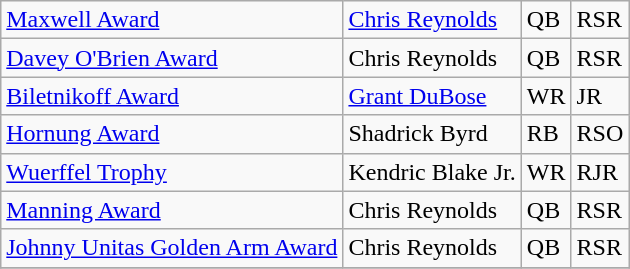<table class="wikitable">
<tr>
<td><a href='#'>Maxwell Award</a></td>
<td><a href='#'>Chris Reynolds</a></td>
<td>QB</td>
<td>RSR</td>
</tr>
<tr>
<td><a href='#'>Davey O'Brien Award</a></td>
<td>Chris Reynolds</td>
<td>QB</td>
<td>RSR</td>
</tr>
<tr>
<td><a href='#'>Biletnikoff Award</a></td>
<td><a href='#'>Grant DuBose</a></td>
<td>WR</td>
<td>JR</td>
</tr>
<tr>
<td><a href='#'>Hornung Award</a></td>
<td>Shadrick Byrd</td>
<td>RB</td>
<td>RSO</td>
</tr>
<tr>
<td><a href='#'>Wuerffel Trophy</a></td>
<td>Kendric Blake Jr.</td>
<td>WR</td>
<td>RJR</td>
</tr>
<tr>
<td><a href='#'>Manning Award</a></td>
<td>Chris Reynolds</td>
<td>QB</td>
<td>RSR</td>
</tr>
<tr>
<td><a href='#'>Johnny Unitas Golden Arm Award</a></td>
<td>Chris Reynolds</td>
<td>QB</td>
<td>RSR</td>
</tr>
<tr>
</tr>
</table>
